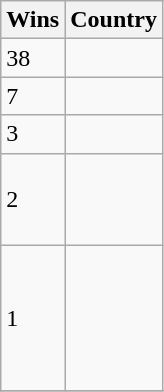<table class="wikitable">
<tr>
<th>Wins</th>
<th>Country</th>
</tr>
<tr>
<td>38</td>
<td></td>
</tr>
<tr>
<td>7</td>
<td></td>
</tr>
<tr>
<td>3</td>
<td></td>
</tr>
<tr>
<td>2</td>
<td><br><br><br></td>
</tr>
<tr>
<td>1</td>
<td><br><br><br><br><br></td>
</tr>
<tr>
</tr>
</table>
